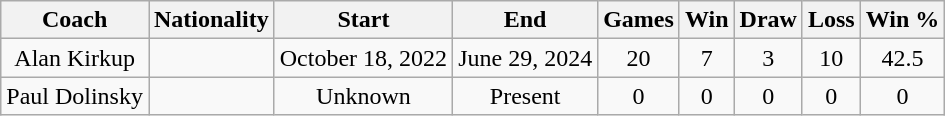<table class="wikitable" style="text-align:center; margin-left: lem;">
<tr>
<th>Coach</th>
<th>Nationality</th>
<th>Start</th>
<th>End</th>
<th>Games</th>
<th><strong>Win</strong></th>
<th>Draw</th>
<th>Loss</th>
<th>Win %</th>
</tr>
<tr>
<td>Alan Kirkup</td>
<td></td>
<td>October 18, 2022</td>
<td>June 29, 2024</td>
<td>20</td>
<td>7</td>
<td>3</td>
<td>10</td>
<td>42.5</td>
</tr>
<tr>
<td>Paul Dolinsky</td>
<td></td>
<td>Unknown</td>
<td>Present</td>
<td>0</td>
<td>0</td>
<td>0</td>
<td>0</td>
<td>0</td>
</tr>
</table>
